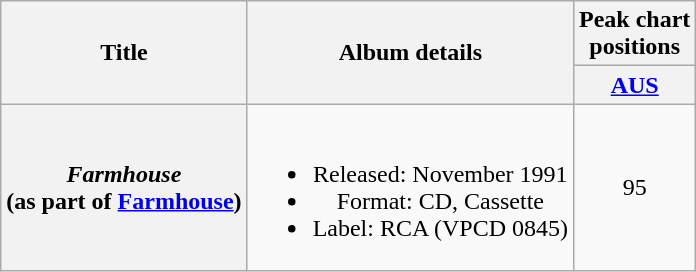<table class="wikitable plainrowheaders" style="text-align:center;" border="1">
<tr>
<th scope="col" rowspan="2">Title</th>
<th scope="col" rowspan="2">Album details</th>
<th scope="col" colspan="1">Peak chart<br>positions</th>
</tr>
<tr>
<th scope="col" style="text-align:center;"><a href='#'>AUS</a><br></th>
</tr>
<tr>
<th scope="row"><em>Farmhouse</em> <br>(as part of <a href='#'>Farmhouse</a>)</th>
<td><br><ul><li>Released: November 1991</li><li>Format: CD, Cassette</li><li>Label: RCA (VPCD 0845)</li></ul></td>
<td align="center">95</td>
</tr>
</table>
